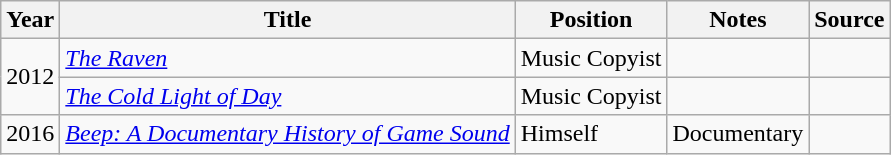<table class="wikitable">
<tr>
<th>Year</th>
<th>Title</th>
<th>Position</th>
<th>Notes</th>
<th>Source</th>
</tr>
<tr>
<td rowspan="2">2012</td>
<td><em><a href='#'>The Raven</a></em></td>
<td>Music Copyist</td>
<td></td>
<td></td>
</tr>
<tr>
<td><em><a href='#'>The Cold Light of Day</a></em></td>
<td>Music Copyist</td>
<td></td>
<td></td>
</tr>
<tr>
<td>2016</td>
<td><em><a href='#'>Beep: A Documentary History of Game Sound</a></em></td>
<td>Himself</td>
<td>Documentary</td>
<td></td>
</tr>
</table>
